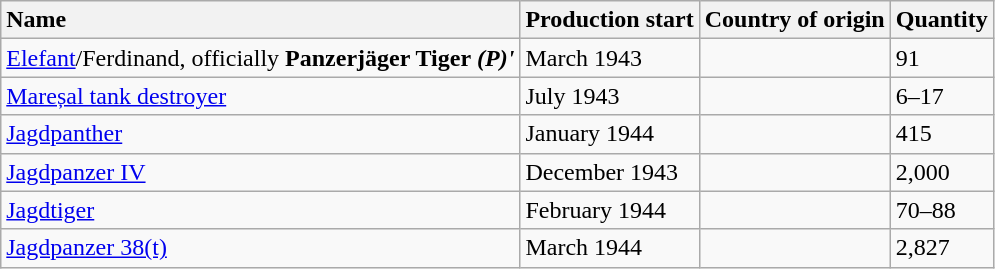<table class="wikitable">
<tr>
<th style="text-align: left;">Name</th>
<th style="text-align: left;">Production start</th>
<th style="text-align: left;">Country of origin</th>
<th style="text-align: left;">Quantity</th>
</tr>
<tr>
<td><a href='#'>Elefant</a>/Ferdinand, officially <strong>Panzerjäger Tiger<em> (P)'</td>
<td>March 1943</td>
<td></td>
<td>91</td>
</tr>
<tr>
<td><a href='#'>Mareșal tank destroyer</a></td>
<td>July 1943</td>
<td></td>
<td>6–17</td>
</tr>
<tr>
<td><a href='#'>Jagdpanther</a></td>
<td>January 1944</td>
<td></td>
<td>415</td>
</tr>
<tr>
<td><a href='#'>Jagdpanzer IV</a></td>
<td>December 1943</td>
<td></td>
<td>2,000</td>
</tr>
<tr>
<td><a href='#'>Jagdtiger</a></td>
<td>February 1944</td>
<td></td>
<td>70–88</td>
</tr>
<tr>
<td><a href='#'>Jagdpanzer 38(t)</a></td>
<td>March 1944</td>
<td><br></td>
<td>2,827</td>
</tr>
</table>
